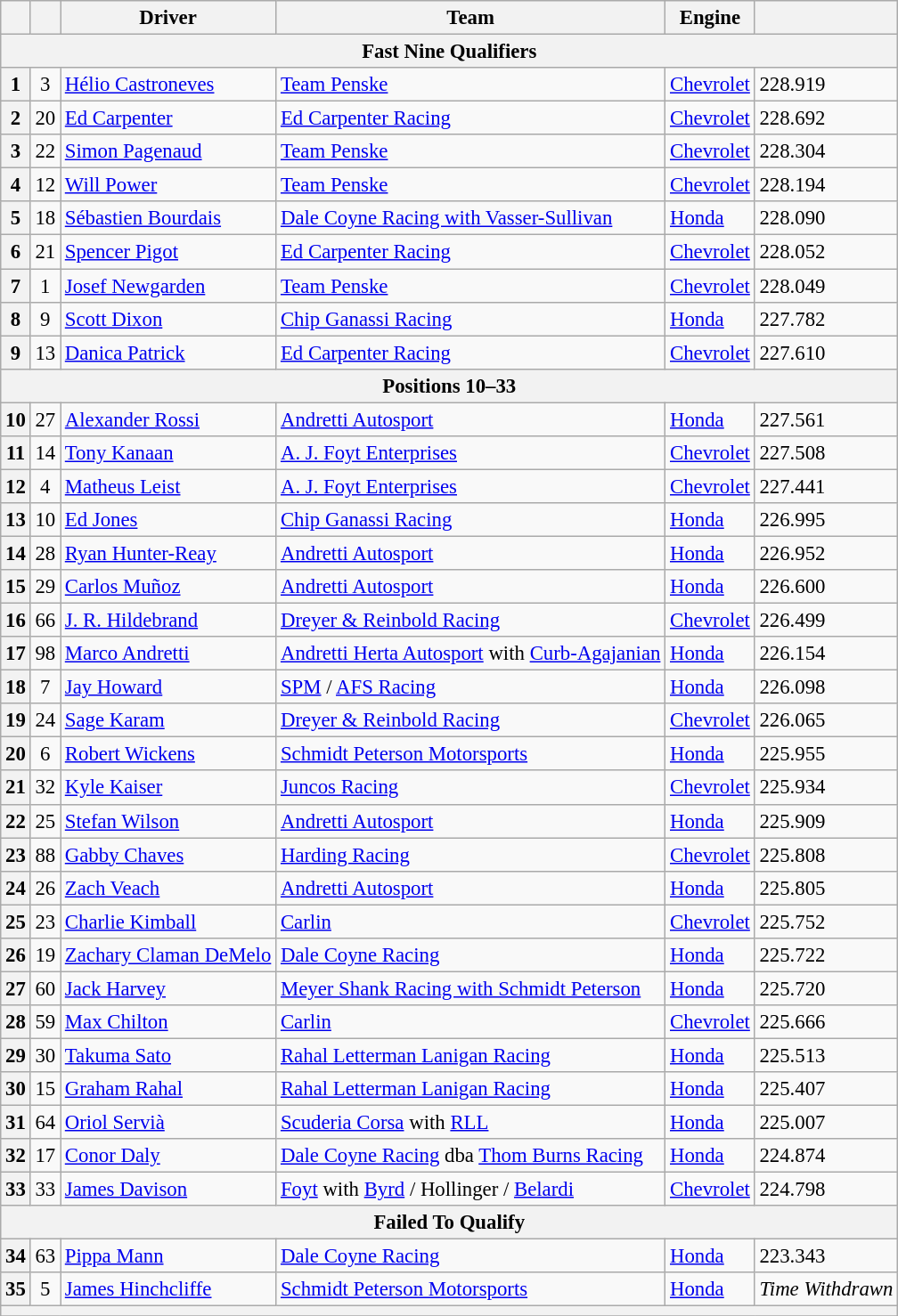<table class="wikitable" style="font-size:95%;">
<tr>
<th></th>
<th></th>
<th>Driver</th>
<th>Team</th>
<th>Engine</th>
<th></th>
</tr>
<tr>
<th scope="row" colspan=6>Fast Nine Qualifiers</th>
</tr>
<tr>
<th scope="row">1</th>
<td style="text-align:center;">3</td>
<td align="left"> <a href='#'>Hélio Castroneves</a></td>
<td><a href='#'>Team Penske</a></td>
<td><a href='#'>Chevrolet</a></td>
<td>228.919</td>
</tr>
<tr>
<th scope="row">2</th>
<td style="text-align:center;">20</td>
<td align="left"> <a href='#'>Ed Carpenter</a></td>
<td><a href='#'>Ed Carpenter Racing</a></td>
<td><a href='#'>Chevrolet</a></td>
<td>228.692</td>
</tr>
<tr>
<th scope="row">3</th>
<td style="text-align:center;">22</td>
<td align="left"> <a href='#'>Simon Pagenaud</a></td>
<td><a href='#'>Team Penske</a></td>
<td><a href='#'>Chevrolet</a></td>
<td>228.304</td>
</tr>
<tr>
<th scope="row">4</th>
<td style="text-align:center;">12</td>
<td align="left"> <a href='#'>Will Power</a></td>
<td><a href='#'>Team Penske</a></td>
<td><a href='#'>Chevrolet</a></td>
<td>228.194</td>
</tr>
<tr>
<th scope="row">5</th>
<td style="text-align:center;">18</td>
<td align="left"> <a href='#'>Sébastien Bourdais</a></td>
<td><a href='#'>Dale Coyne Racing with Vasser-Sullivan</a></td>
<td><a href='#'>Honda</a></td>
<td>228.090</td>
</tr>
<tr>
<th scope="row">6</th>
<td style="text-align:center;">21</td>
<td align="left"> <a href='#'>Spencer Pigot</a></td>
<td><a href='#'>Ed Carpenter Racing</a></td>
<td><a href='#'>Chevrolet</a></td>
<td>228.052</td>
</tr>
<tr>
<th scope="row">7</th>
<td style="text-align:center;">1</td>
<td align="left"> <a href='#'>Josef Newgarden</a></td>
<td><a href='#'>Team Penske</a></td>
<td><a href='#'>Chevrolet</a></td>
<td>228.049</td>
</tr>
<tr>
<th scope="row">8</th>
<td style="text-align:center;">9</td>
<td align="left"> <a href='#'>Scott Dixon</a></td>
<td><a href='#'>Chip Ganassi Racing</a></td>
<td><a href='#'>Honda</a></td>
<td>227.782</td>
</tr>
<tr>
<th scope="row">9</th>
<td style="text-align:center;">13</td>
<td align="left"> <a href='#'>Danica Patrick</a></td>
<td><a href='#'>Ed Carpenter Racing</a></td>
<td><a href='#'>Chevrolet</a></td>
<td>227.610</td>
</tr>
<tr>
<th scope="row" colspan=6>Positions 10–33</th>
</tr>
<tr>
<th scope="row">10</th>
<td style="text-align:center;">27</td>
<td align="left"> <a href='#'>Alexander Rossi</a></td>
<td><a href='#'>Andretti Autosport</a></td>
<td><a href='#'>Honda</a></td>
<td>227.561</td>
</tr>
<tr>
<th scope="row">11</th>
<td style="text-align:center;">14</td>
<td align="left"> <a href='#'>Tony Kanaan</a></td>
<td><a href='#'>A. J. Foyt Enterprises</a></td>
<td><a href='#'>Chevrolet</a></td>
<td>227.508</td>
</tr>
<tr>
<th scope="row">12</th>
<td style="text-align:center;">4</td>
<td align="left"> <a href='#'>Matheus Leist</a> </td>
<td><a href='#'>A. J. Foyt Enterprises</a></td>
<td><a href='#'>Chevrolet</a></td>
<td>227.441</td>
</tr>
<tr>
<th scope="row">13</th>
<td style="text-align:center;">10</td>
<td align="left"> <a href='#'>Ed Jones</a></td>
<td><a href='#'>Chip Ganassi Racing</a></td>
<td><a href='#'>Honda</a></td>
<td>226.995</td>
</tr>
<tr>
<th scope="row">14</th>
<td style="text-align:center;">28</td>
<td align="left"> <a href='#'>Ryan Hunter-Reay</a></td>
<td><a href='#'>Andretti Autosport</a></td>
<td><a href='#'>Honda</a></td>
<td>226.952</td>
</tr>
<tr>
<th scope="row">15</th>
<td style="text-align:center;">29</td>
<td align="left"> <a href='#'>Carlos Muñoz</a></td>
<td><a href='#'>Andretti Autosport</a></td>
<td><a href='#'>Honda</a></td>
<td>226.600</td>
</tr>
<tr>
<th scope="row">16</th>
<td style="text-align:center;">66</td>
<td align="left"> <a href='#'>J. R. Hildebrand</a></td>
<td><a href='#'>Dreyer & Reinbold Racing</a></td>
<td><a href='#'>Chevrolet</a></td>
<td>226.499</td>
</tr>
<tr>
<th scope="row">17</th>
<td style="text-align:center;">98</td>
<td align="left"> <a href='#'>Marco Andretti</a></td>
<td><a href='#'>Andretti Herta Autosport</a> with <a href='#'>Curb-Agajanian</a></td>
<td><a href='#'>Honda</a></td>
<td>226.154</td>
</tr>
<tr 4>
<th scope="row">18</th>
<td style="text-align:center;">7</td>
<td align="left"> <a href='#'>Jay Howard</a></td>
<td><a href='#'>SPM</a> / <a href='#'>AFS Racing</a></td>
<td><a href='#'>Honda</a></td>
<td>226.098</td>
</tr>
<tr>
<th scope="row">19</th>
<td style="text-align:center;">24</td>
<td align="left"> <a href='#'>Sage Karam</a></td>
<td><a href='#'>Dreyer & Reinbold Racing</a></td>
<td><a href='#'>Chevrolet</a></td>
<td>226.065</td>
</tr>
<tr>
<th scope="row">20</th>
<td style="text-align:center;">6</td>
<td align="left"> <a href='#'>Robert Wickens</a> </td>
<td><a href='#'>Schmidt Peterson Motorsports</a></td>
<td><a href='#'>Honda</a></td>
<td>225.955</td>
</tr>
<tr>
<th scope="row">21</th>
<td style="text-align:center;">32</td>
<td align="left"> <a href='#'>Kyle Kaiser</a> </td>
<td><a href='#'>Juncos Racing</a></td>
<td><a href='#'>Chevrolet</a></td>
<td>225.934</td>
</tr>
<tr>
<th scope="row">22</th>
<td style="text-align:center;">25</td>
<td align="left"> <a href='#'>Stefan Wilson</a></td>
<td><a href='#'>Andretti Autosport</a></td>
<td><a href='#'>Honda</a></td>
<td>225.909</td>
</tr>
<tr>
<th scope="row">23</th>
<td style="text-align:center;">88</td>
<td align="left"> <a href='#'>Gabby Chaves</a></td>
<td><a href='#'>Harding Racing</a></td>
<td><a href='#'>Chevrolet</a></td>
<td>225.808</td>
</tr>
<tr>
<th scope="row">24</th>
<td style="text-align:center;">26</td>
<td align="left"> <a href='#'>Zach Veach</a></td>
<td><a href='#'>Andretti Autosport</a></td>
<td><a href='#'>Honda</a></td>
<td>225.805</td>
</tr>
<tr>
<th scope="row">25</th>
<td style="text-align:center;">23</td>
<td align="left"> <a href='#'>Charlie Kimball</a></td>
<td><a href='#'>Carlin</a></td>
<td><a href='#'>Chevrolet</a></td>
<td>225.752</td>
</tr>
<tr>
<th scope="row">26</th>
<td style="text-align:center;">19</td>
<td align="left"> <a href='#'>Zachary Claman DeMelo</a> </td>
<td><a href='#'>Dale Coyne Racing</a></td>
<td><a href='#'>Honda</a></td>
<td>225.722</td>
</tr>
<tr>
<th scope="row">27</th>
<td style="text-align:center;">60</td>
<td align="left"> <a href='#'>Jack Harvey</a></td>
<td><a href='#'>Meyer Shank Racing with Schmidt Peterson</a></td>
<td><a href='#'>Honda</a></td>
<td>225.720</td>
</tr>
<tr>
<th scope="row">28</th>
<td style="text-align:center;">59</td>
<td align="left"> <a href='#'>Max Chilton</a></td>
<td><a href='#'>Carlin</a></td>
<td><a href='#'>Chevrolet</a></td>
<td>225.666</td>
</tr>
<tr>
<th scope="row">29</th>
<td style="text-align:center;">30</td>
<td align="left"> <a href='#'>Takuma Sato</a></td>
<td><a href='#'>Rahal Letterman Lanigan Racing</a></td>
<td><a href='#'>Honda</a></td>
<td>225.513</td>
</tr>
<tr>
<th scope="row">30</th>
<td style="text-align:center;">15</td>
<td align="left"> <a href='#'>Graham Rahal</a></td>
<td><a href='#'>Rahal Letterman Lanigan Racing</a></td>
<td><a href='#'>Honda</a></td>
<td>225.407</td>
</tr>
<tr>
<th scope="row">31</th>
<td style="text-align:center;">64</td>
<td align="left"> <a href='#'>Oriol Servià</a></td>
<td><a href='#'>Scuderia Corsa</a> with <a href='#'>RLL</a></td>
<td><a href='#'>Honda</a></td>
<td>225.007</td>
</tr>
<tr>
<th scope="row">32</th>
<td style="text-align:center;">17</td>
<td align="left"> <a href='#'>Conor Daly</a></td>
<td><a href='#'>Dale Coyne Racing</a> dba <a href='#'>Thom Burns Racing</a></td>
<td><a href='#'>Honda</a></td>
<td>224.874</td>
</tr>
<tr>
<th scope="row">33</th>
<td style="text-align:center;">33</td>
<td align="left"> <a href='#'>James Davison</a></td>
<td><a href='#'>Foyt</a> with <a href='#'>Byrd</a> / Hollinger / <a href='#'>Belardi</a></td>
<td><a href='#'>Chevrolet</a></td>
<td>224.798</td>
</tr>
<tr>
<th scope="row" colspan=6>Failed To Qualify</th>
</tr>
<tr>
<th scope="row">34</th>
<td style="text-align:center;">63</td>
<td align="left"> <a href='#'>Pippa Mann</a></td>
<td><a href='#'>Dale Coyne Racing</a></td>
<td><a href='#'>Honda</a></td>
<td>223.343</td>
</tr>
<tr>
<th scope="row">35</th>
<td style="text-align:center;">5</td>
<td align="left"> <a href='#'>James Hinchcliffe</a></td>
<td><a href='#'>Schmidt Peterson Motorsports</a></td>
<td><a href='#'>Honda</a></td>
<td><em>Time Withdrawn</em></td>
</tr>
<tr>
<th scope="row" colspan=6></th>
</tr>
<tr>
</tr>
</table>
